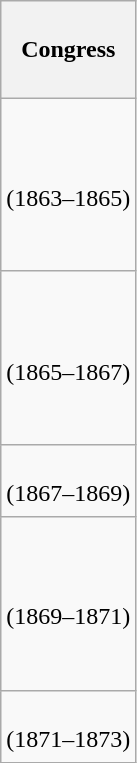<table class="wikitable" style="float:left; margin:0; margin-right:-0.5px; margin-top:14px; text-align:center;">
<tr style="white-space:nowrap; height:4.06em;">
<th>Congress</th>
</tr>
<tr style="white-space:nowrap; height:7.22em;">
<td><strong></strong><br>(1863–1865)</td>
</tr>
<tr style="white-space:nowrap; height:7.22em">
<td><strong></strong><br>(1865–1867)</td>
</tr>
<tr style="white-space:nowrap; height:3em">
<td><strong></strong><br>(1867–1869)</td>
</tr>
<tr style="white-space:nowrap; height:7.22em">
<td><strong></strong><br>(1869–1871)</td>
</tr>
<tr style="white-space:nowrap; height:3em">
<td><strong></strong><br>(1871–1873)</td>
</tr>
</table>
